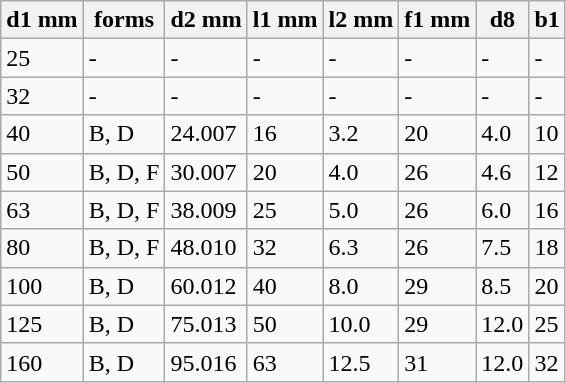<table class="wikitable">
<tr>
<th>d1 mm</th>
<th>forms</th>
<th>d2 mm</th>
<th>l1 mm</th>
<th>l2 mm</th>
<th>f1 mm</th>
<th>d8</th>
<th>b1</th>
</tr>
<tr>
<td>25</td>
<td>-</td>
<td>-</td>
<td>-</td>
<td>-</td>
<td>-</td>
<td>-</td>
<td>-</td>
</tr>
<tr>
<td>32</td>
<td>-</td>
<td>-</td>
<td>-</td>
<td>-</td>
<td>-</td>
<td>-</td>
<td>-</td>
</tr>
<tr>
<td>40</td>
<td>B, D</td>
<td>24.007</td>
<td>16</td>
<td>3.2</td>
<td>20</td>
<td>4.0</td>
<td>10</td>
</tr>
<tr>
<td>50</td>
<td>B, D, F</td>
<td>30.007</td>
<td>20</td>
<td>4.0</td>
<td>26</td>
<td>4.6</td>
<td>12</td>
</tr>
<tr>
<td>63</td>
<td>B, D, F</td>
<td>38.009</td>
<td>25</td>
<td>5.0</td>
<td>26</td>
<td>6.0</td>
<td>16</td>
</tr>
<tr>
<td>80</td>
<td>B, D, F</td>
<td>48.010</td>
<td>32</td>
<td>6.3</td>
<td>26</td>
<td>7.5</td>
<td>18</td>
</tr>
<tr>
<td>100</td>
<td>B, D</td>
<td>60.012</td>
<td>40</td>
<td>8.0</td>
<td>29</td>
<td>8.5</td>
<td>20</td>
</tr>
<tr>
<td>125</td>
<td>B, D</td>
<td>75.013</td>
<td>50</td>
<td>10.0</td>
<td>29</td>
<td>12.0</td>
<td>25</td>
</tr>
<tr>
<td>160</td>
<td>B, D</td>
<td>95.016</td>
<td>63</td>
<td>12.5</td>
<td>31</td>
<td>12.0</td>
<td>32</td>
</tr>
</table>
